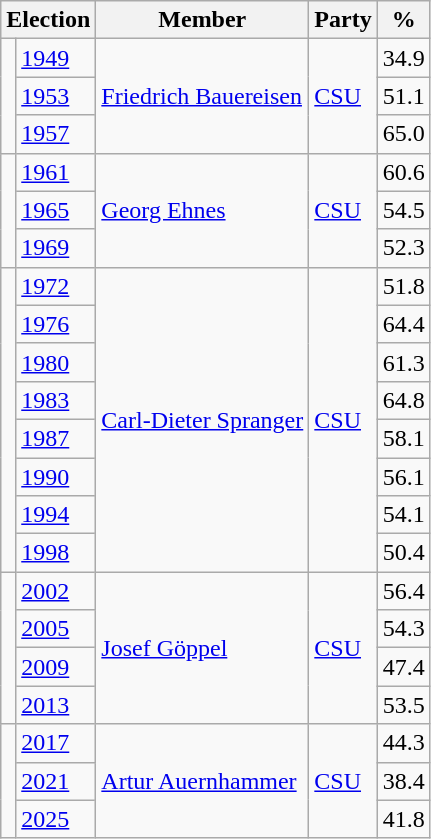<table class=wikitable>
<tr>
<th colspan=2>Election</th>
<th>Member</th>
<th>Party</th>
<th>%</th>
</tr>
<tr>
<td rowspan=3 bgcolor=></td>
<td><a href='#'>1949</a></td>
<td rowspan=3><a href='#'>Friedrich Bauereisen</a></td>
<td rowspan=3><a href='#'>CSU</a></td>
<td align=right>34.9</td>
</tr>
<tr>
<td><a href='#'>1953</a></td>
<td align=right>51.1</td>
</tr>
<tr>
<td><a href='#'>1957</a></td>
<td align=right>65.0</td>
</tr>
<tr>
<td rowspan=3 bgcolor=></td>
<td><a href='#'>1961</a></td>
<td rowspan=3><a href='#'>Georg Ehnes</a></td>
<td rowspan=3><a href='#'>CSU</a></td>
<td align=right>60.6</td>
</tr>
<tr>
<td><a href='#'>1965</a></td>
<td align=right>54.5</td>
</tr>
<tr>
<td><a href='#'>1969</a></td>
<td align=right>52.3</td>
</tr>
<tr>
<td rowspan=8 bgcolor=></td>
<td><a href='#'>1972</a></td>
<td rowspan=8><a href='#'>Carl-Dieter Spranger</a></td>
<td rowspan=8><a href='#'>CSU</a></td>
<td align=right>51.8</td>
</tr>
<tr>
<td><a href='#'>1976</a></td>
<td align=right>64.4</td>
</tr>
<tr>
<td><a href='#'>1980</a></td>
<td align=right>61.3</td>
</tr>
<tr>
<td><a href='#'>1983</a></td>
<td align=right>64.8</td>
</tr>
<tr>
<td><a href='#'>1987</a></td>
<td align=right>58.1</td>
</tr>
<tr>
<td><a href='#'>1990</a></td>
<td align=right>56.1</td>
</tr>
<tr>
<td><a href='#'>1994</a></td>
<td align=right>54.1</td>
</tr>
<tr>
<td><a href='#'>1998</a></td>
<td align=right>50.4</td>
</tr>
<tr>
<td rowspan=4 bgcolor=></td>
<td><a href='#'>2002</a></td>
<td rowspan=4><a href='#'>Josef Göppel</a></td>
<td rowspan=4><a href='#'>CSU</a></td>
<td align=right>56.4</td>
</tr>
<tr>
<td><a href='#'>2005</a></td>
<td align=right>54.3</td>
</tr>
<tr>
<td><a href='#'>2009</a></td>
<td align=right>47.4</td>
</tr>
<tr>
<td><a href='#'>2013</a></td>
<td align=right>53.5</td>
</tr>
<tr>
<td rowspan=3 bgcolor=></td>
<td><a href='#'>2017</a></td>
<td rowspan=3><a href='#'>Artur Auernhammer</a></td>
<td rowspan=3><a href='#'>CSU</a></td>
<td align=right>44.3</td>
</tr>
<tr>
<td><a href='#'>2021</a></td>
<td align=right>38.4</td>
</tr>
<tr>
<td><a href='#'>2025</a></td>
<td align=right>41.8</td>
</tr>
</table>
